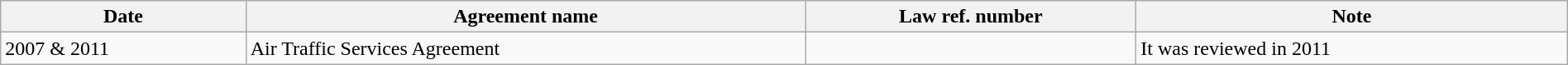<table class="wikitable sortable" width="100%">
<tr>
<th class="unsortable">Date</th>
<th>Agreement name</th>
<th>Law ref. number</th>
<th>Note</th>
</tr>
<tr>
<td>2007 & 2011</td>
<td>Air Traffic Services Agreement</td>
<td></td>
<td>It was reviewed in 2011</td>
</tr>
</table>
